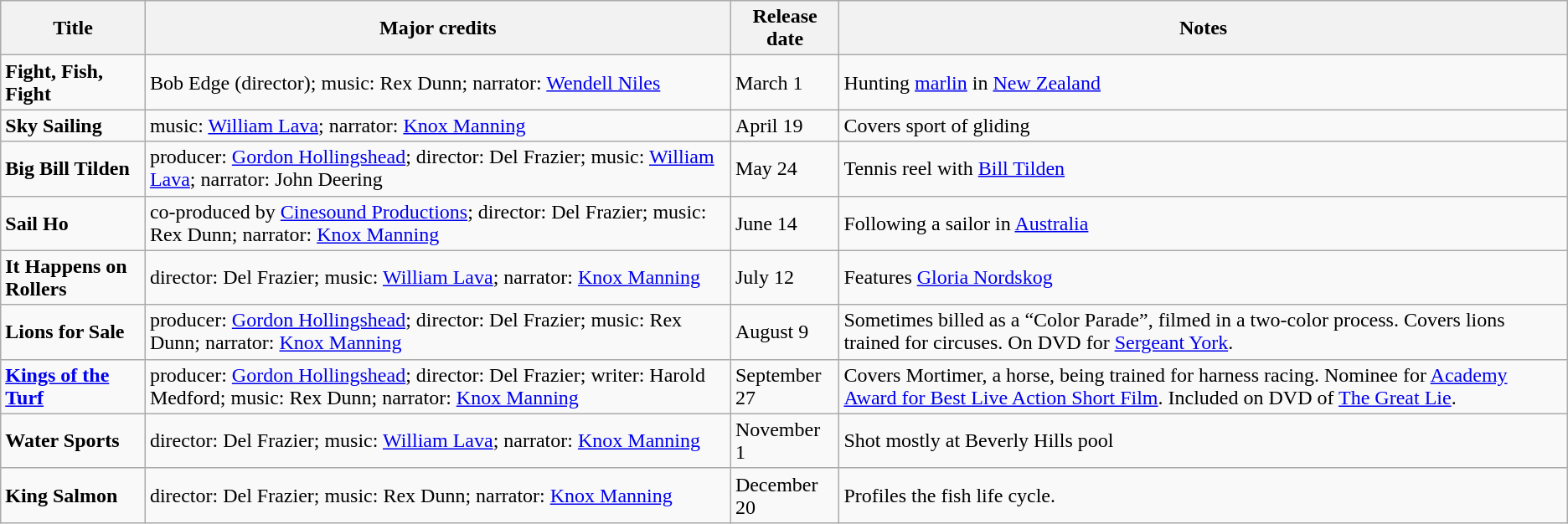<table class="wikitable sortable" border="1">
<tr>
<th>Title</th>
<th>Major credits</th>
<th>Release date</th>
<th>Notes</th>
</tr>
<tr>
<td><strong>Fight, Fish, Fight</strong></td>
<td>Bob Edge (director); music: Rex Dunn; narrator: <a href='#'>Wendell Niles</a></td>
<td>March 1</td>
<td>Hunting <a href='#'>marlin</a> in <a href='#'>New Zealand</a></td>
</tr>
<tr>
<td><strong>Sky Sailing</strong></td>
<td>music: <a href='#'>William Lava</a>; narrator: <a href='#'>Knox Manning</a></td>
<td>April 19</td>
<td>Covers sport of gliding</td>
</tr>
<tr>
<td><strong>Big Bill Tilden</strong></td>
<td>producer: <a href='#'>Gordon Hollingshead</a>; director: Del Frazier; music: <a href='#'>William Lava</a>; narrator: John Deering</td>
<td>May 24</td>
<td>Tennis reel with <a href='#'>Bill Tilden</a></td>
</tr>
<tr>
<td><strong>Sail Ho</strong></td>
<td>co-produced by <a href='#'>Cinesound Productions</a>; director: Del Frazier; music: Rex Dunn; narrator: <a href='#'>Knox Manning</a></td>
<td>June 14</td>
<td>Following a sailor in <a href='#'>Australia</a></td>
</tr>
<tr>
<td><strong>It Happens on Rollers</strong></td>
<td>director: Del Frazier; music: <a href='#'>William Lava</a>; narrator: <a href='#'>Knox Manning</a></td>
<td>July 12</td>
<td>Features <a href='#'>Gloria Nordskog</a></td>
</tr>
<tr>
<td><strong>Lions for Sale</strong></td>
<td>producer: <a href='#'>Gordon Hollingshead</a>; director: Del Frazier; music: Rex Dunn; narrator: <a href='#'>Knox Manning</a></td>
<td>August 9</td>
<td>Sometimes billed as a “Color Parade”, filmed in a two-color process. Covers lions trained for circuses. On DVD for <a href='#'>Sergeant York</a>.</td>
</tr>
<tr>
<td><strong><a href='#'>Kings of the Turf</a></strong></td>
<td>producer: <a href='#'>Gordon Hollingshead</a>; director: Del Frazier; writer: Harold Medford; music: Rex Dunn; narrator: <a href='#'>Knox Manning</a></td>
<td>September 27</td>
<td>Covers Mortimer, a horse, being trained for harness racing. Nominee for <a href='#'>Academy Award for Best Live Action Short Film</a>. Included on DVD of <a href='#'>The Great Lie</a>.</td>
</tr>
<tr>
<td><strong>Water Sports</strong></td>
<td>director: Del Frazier; music: <a href='#'>William Lava</a>; narrator: <a href='#'>Knox Manning</a></td>
<td>November 1</td>
<td>Shot mostly at Beverly Hills pool</td>
</tr>
<tr>
<td><strong>King Salmon</strong></td>
<td>director: Del Frazier; music: Rex Dunn; narrator: <a href='#'>Knox Manning</a></td>
<td>December 20</td>
<td>Profiles the fish life cycle.</td>
</tr>
</table>
